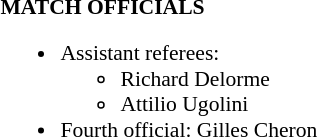<table width=100% style="font-size: 90%">
<tr>
<td width=50% valign=top><br><strong>MATCH OFFICIALS</strong><ul><li>Assistant referees:<ul><li>Richard Delorme</li><li>Attilio Ugolini</li></ul></li><li>Fourth official: Gilles Cheron</li></ul></td>
</tr>
</table>
